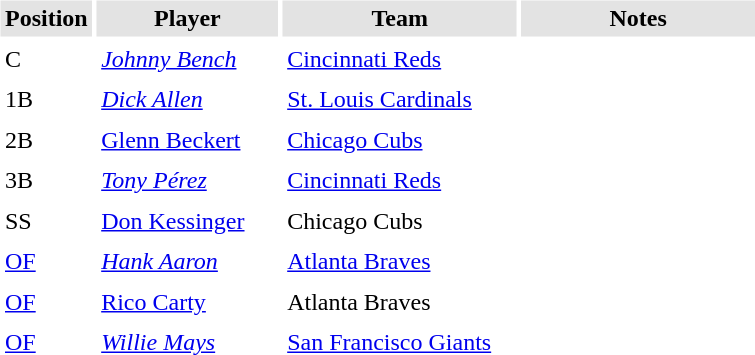<table border="0" cellspacing="3" cellpadding="3">
<tr style="background: #e3e3e3;">
<th width="50">Position</th>
<th width="115">Player</th>
<th width="150">Team</th>
<th width="150">Notes</th>
</tr>
<tr>
<td>C</td>
<td><em><a href='#'>Johnny Bench</a></em></td>
<td><a href='#'>Cincinnati Reds</a></td>
<td></td>
</tr>
<tr>
<td>1B</td>
<td><em><a href='#'>Dick Allen</a></em></td>
<td><a href='#'>St. Louis Cardinals</a></td>
<td></td>
</tr>
<tr>
<td>2B</td>
<td><a href='#'>Glenn Beckert</a></td>
<td><a href='#'>Chicago Cubs</a></td>
<td></td>
</tr>
<tr>
<td>3B</td>
<td><em><a href='#'>Tony Pérez</a></em></td>
<td><a href='#'>Cincinnati Reds</a></td>
<td></td>
</tr>
<tr>
<td>SS</td>
<td><a href='#'>Don Kessinger</a></td>
<td>Chicago Cubs</td>
<td></td>
</tr>
<tr>
<td><a href='#'>OF</a></td>
<td><em><a href='#'>Hank Aaron</a></em></td>
<td><a href='#'>Atlanta Braves</a></td>
<td></td>
</tr>
<tr>
<td><a href='#'>OF</a></td>
<td><a href='#'>Rico Carty</a></td>
<td>Atlanta Braves</td>
<td></td>
</tr>
<tr>
<td><a href='#'>OF</a></td>
<td><em><a href='#'>Willie Mays</a></em></td>
<td><a href='#'>San Francisco Giants</a></td>
<td></td>
</tr>
</table>
